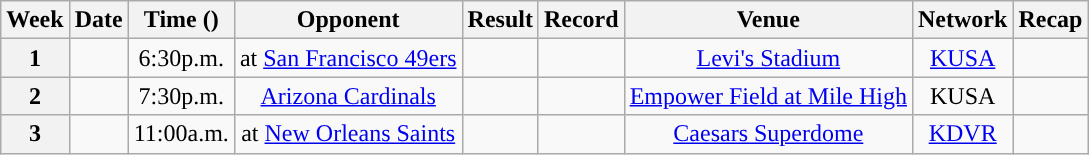<table class="wikitable" style="text-align:center">
<tr>
<th>Week</th>
<th>Date</th>
<th>Time (<a href='#'></a>)</th>
<th>Opponent</th>
<th>Result</th>
<th>Record</th>
<th>Venue</th>
<th>Network</th>
<th>Recap</th>
</tr>
<tr>
<th>1</th>
<td></td>
<td>6:30p.m.</td>
<td>at <a href='#'>San Francisco 49ers</a></td>
<td></td>
<td></td>
<td><a href='#'>Levi's Stadium</a></td>
<td><a href='#'>KUSA</a></td>
<td></td>
</tr>
<tr>
<th>2</th>
<td></td>
<td>7:30p.m.</td>
<td><a href='#'>Arizona Cardinals</a></td>
<td></td>
<td></td>
<td><a href='#'>Empower Field at Mile High</a></td>
<td>KUSA</td>
<td></td>
</tr>
<tr>
<th>3</th>
<td></td>
<td>11:00a.m.</td>
<td>at <a href='#'>New Orleans Saints</a></td>
<td></td>
<td></td>
<td><a href='#'>Caesars Superdome</a></td>
<td><a href='#'>KDVR</a></td>
<td></td>
</tr>
</table>
